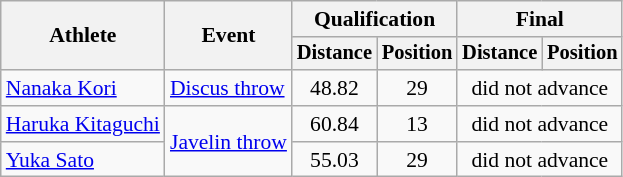<table class=wikitable style="font-size:90%">
<tr>
<th rowspan="2">Athlete</th>
<th rowspan="2">Event</th>
<th colspan="2">Qualification</th>
<th colspan="2">Final</th>
</tr>
<tr style="font-size:95%">
<th>Distance</th>
<th>Position</th>
<th>Distance</th>
<th>Position</th>
</tr>
<tr align=center>
<td align=left><a href='#'>Nanaka Kori</a></td>
<td align=left><a href='#'>Discus throw</a></td>
<td>48.82</td>
<td>29</td>
<td colspan="2">did not advance</td>
</tr>
<tr align=center>
<td align=left><a href='#'>Haruka Kitaguchi</a></td>
<td align=left rowspan=2><a href='#'>Javelin throw</a></td>
<td>60.84</td>
<td>13</td>
<td colspan="2">did not advance</td>
</tr>
<tr align=center>
<td align=left><a href='#'>Yuka Sato</a></td>
<td>55.03</td>
<td>29</td>
<td colspan="2">did not advance</td>
</tr>
</table>
